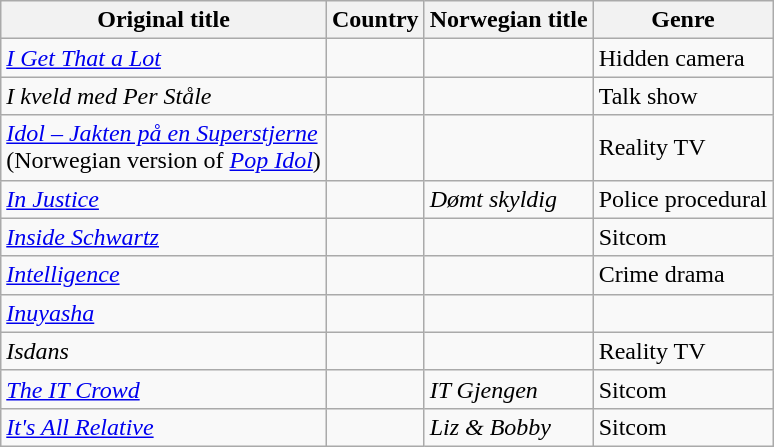<table class="wikitable sortable">
<tr>
<th>Original title</th>
<th>Country</th>
<th>Norwegian title</th>
<th>Genre</th>
</tr>
<tr>
<td><em><a href='#'>I Get That a Lot</a></em></td>
<td></td>
<td></td>
<td>Hidden camera</td>
</tr>
<tr>
<td><em>I kveld med Per Ståle</em></td>
<td></td>
<td></td>
<td>Talk show</td>
</tr>
<tr>
<td><em><a href='#'>Idol – Jakten på en Superstjerne</a></em><br>(Norwegian version of <em><a href='#'>Pop Idol</a></em>)</td>
<td></td>
<td></td>
<td>Reality TV</td>
</tr>
<tr>
<td><em><a href='#'>In Justice</a></em></td>
<td></td>
<td><em>Dømt skyldig</em></td>
<td>Police procedural</td>
</tr>
<tr>
<td><em><a href='#'>Inside Schwartz</a></em></td>
<td></td>
<td></td>
<td>Sitcom</td>
</tr>
<tr>
<td><em><a href='#'>Intelligence</a></em></td>
<td></td>
<td></td>
<td>Crime drama</td>
</tr>
<tr>
<td><em><a href='#'>Inuyasha</a></em></td>
<td></td>
<td></td>
<td></td>
</tr>
<tr>
<td><em>Isdans</em></td>
<td></td>
<td></td>
<td>Reality TV</td>
</tr>
<tr>
<td><em><a href='#'>The IT Crowd</a></em></td>
<td></td>
<td><em>IT Gjengen</em></td>
<td>Sitcom</td>
</tr>
<tr>
<td><em><a href='#'>It's All Relative</a></em></td>
<td></td>
<td><em>Liz & Bobby</em></td>
<td>Sitcom</td>
</tr>
</table>
